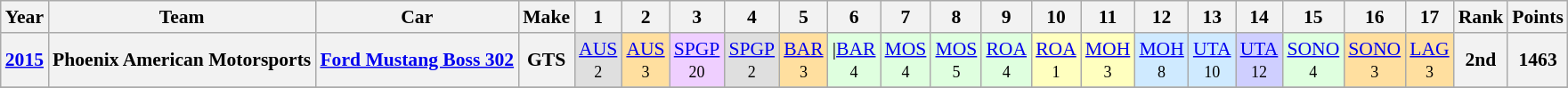<table class="wikitable" style="text-align:center; font-size:90%">
<tr>
<th>Year</th>
<th>Team</th>
<th>Car</th>
<th>Make</th>
<th>1</th>
<th>2</th>
<th>3</th>
<th>4</th>
<th>5</th>
<th>6</th>
<th>7</th>
<th>8</th>
<th>9</th>
<th>10</th>
<th>11</th>
<th>12</th>
<th>13</th>
<th>14</th>
<th>15</th>
<th>16</th>
<th>17</th>
<th>Rank</th>
<th>Points</th>
</tr>
<tr>
<th><a href='#'>2015</a></th>
<th>Phoenix American Motorsports</th>
<th><a href='#'>Ford Mustang Boss 302</a></th>
<th>GTS</th>
<td style="background-color:#dfdfdf"><a href='#'>AUS</a><br><small>2</small></td>
<td style="background-color:#ffdf9f"><a href='#'>AUS</a><br><small>3</small></td>
<td style="background-color:#EFCFFF;"><a href='#'>SPGP</a><br><small>20</small></td>
<td style="background-color:#dfdfdf"><a href='#'>SPGP</a><br><small>2</small></td>
<td style="background-color:#ffdf9f"><a href='#'>BAR</a><br><small>3</small></td>
<td style="background-color:#DFFFDF;">|<a href='#'>BAR</a><br><small>4</small></td>
<td style="background-color:#DFFFDF;"><a href='#'>MOS</a><br><small>4</small></td>
<td style="background-color:#DFFFDF;"><a href='#'>MOS</a><br><small>5</small></td>
<td style="background-color:#DFFFDF;"><a href='#'>ROA</a><br><small>4</small></td>
<td style="background-color:#ffffbf"><a href='#'>ROA</a><br><small>1</small></td>
<td style="background-color:#ffffbf"><a href='#'>MOH</a><br><small>3</small></td>
<td style="background-color:#CFEAFF;"><a href='#'>MOH</a><br><small>8</small></td>
<td style="background-color:#CFEAFF;"><a href='#'>UTA</a><br><small>10</small></td>
<td style="background-color:#CFCFFF;"><a href='#'>UTA</a><br><small>12</small></td>
<td style="background-color:#DFFFDF;"><a href='#'>SONO</a><br><small>4</small></td>
<td style="background-color:#ffdf9f"><a href='#'>SONO</a><br><small>3</small></td>
<td style="background-color:#ffdf9f"><a href='#'>LAG</a><br><small>3</small></td>
<th><strong>2nd</strong></th>
<th><strong>1463</strong></th>
</tr>
<tr>
</tr>
</table>
